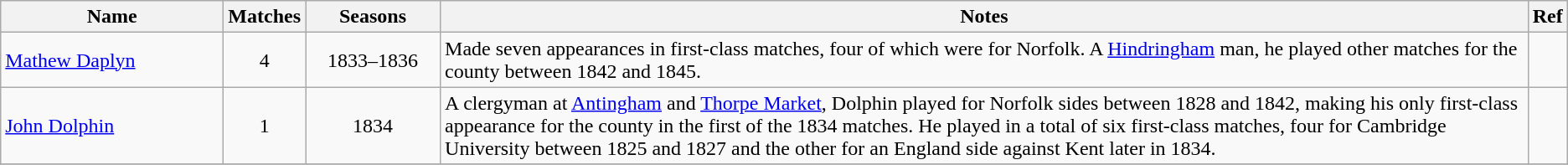<table class="wikitable">
<tr>
<th style="width:170px">Name</th>
<th>Matches</th>
<th style="width: 100px">Seasons</th>
<th>Notes</th>
<th>Ref</th>
</tr>
<tr>
<td><a href='#'>Mathew Daplyn</a></td>
<td align=center>4</td>
<td align=center>1833–1836</td>
<td>Made seven appearances in first-class matches, four of which were for Norfolk. A <a href='#'>Hindringham</a> man, he played other matches for the county between 1842 and 1845.</td>
<td></td>
</tr>
<tr>
<td><a href='#'>John Dolphin</a></td>
<td align=center>1</td>
<td align=center>1834</td>
<td>A clergyman at <a href='#'>Antingham</a> and <a href='#'>Thorpe Market</a>, Dolphin played for Norfolk sides between 1828 and 1842, making his only first-class appearance for the county in the first of the 1834 matches. He played in a total of six first-class matches, four for Cambridge University between 1825 and 1827 and the other for an England side against Kent later in 1834.</td>
<td></td>
</tr>
<tr>
</tr>
</table>
